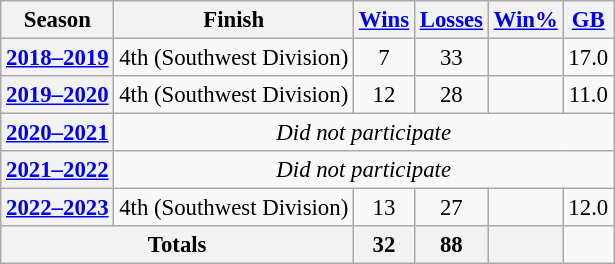<table class="wikitable plainrowheaders" style="text-align:center; font-size:95%">
<tr>
<th scope="col">Season</th>
<th scope="col">Finish</th>
<th scope="col"><a href='#'>Wins</a></th>
<th scope="col"><a href='#'>Losses</a></th>
<th scope="col"><a href='#'>Win%</a></th>
<th scope="col"><a href='#'>GB</a></th>
</tr>
<tr>
<th scope="row" style="text-align:center;"><a href='#'>2018–2019</a></th>
<td>4th (Southwest Division)</td>
<td>7</td>
<td>33</td>
<td></td>
<td>17.0</td>
</tr>
<tr>
<th scope="row" style="text-align:center;"><a href='#'>2019–2020</a></th>
<td>4th (Southwest Division)</td>
<td>12</td>
<td>28</td>
<td></td>
<td>11.0</td>
</tr>
<tr>
<th scope="row" style="text-align:center;"><a href='#'>2020–2021</a></th>
<td colspan=5><em>Did not participate</em></td>
</tr>
<tr>
<th scope="row" style="text-align:center;"><a href='#'>2021–2022</a></th>
<td colspan=5><em>Did not participate</em></td>
</tr>
<tr>
<th scope="row" style="text-align:center;"><a href='#'>2022–2023</a></th>
<td>4th (Southwest Division)</td>
<td>13</td>
<td>27</td>
<td></td>
<td>12.0</td>
</tr>
<tr>
<th colspan=2>Totals</th>
<th>32</th>
<th>88</th>
<th></th>
<td></td>
</tr>
</table>
